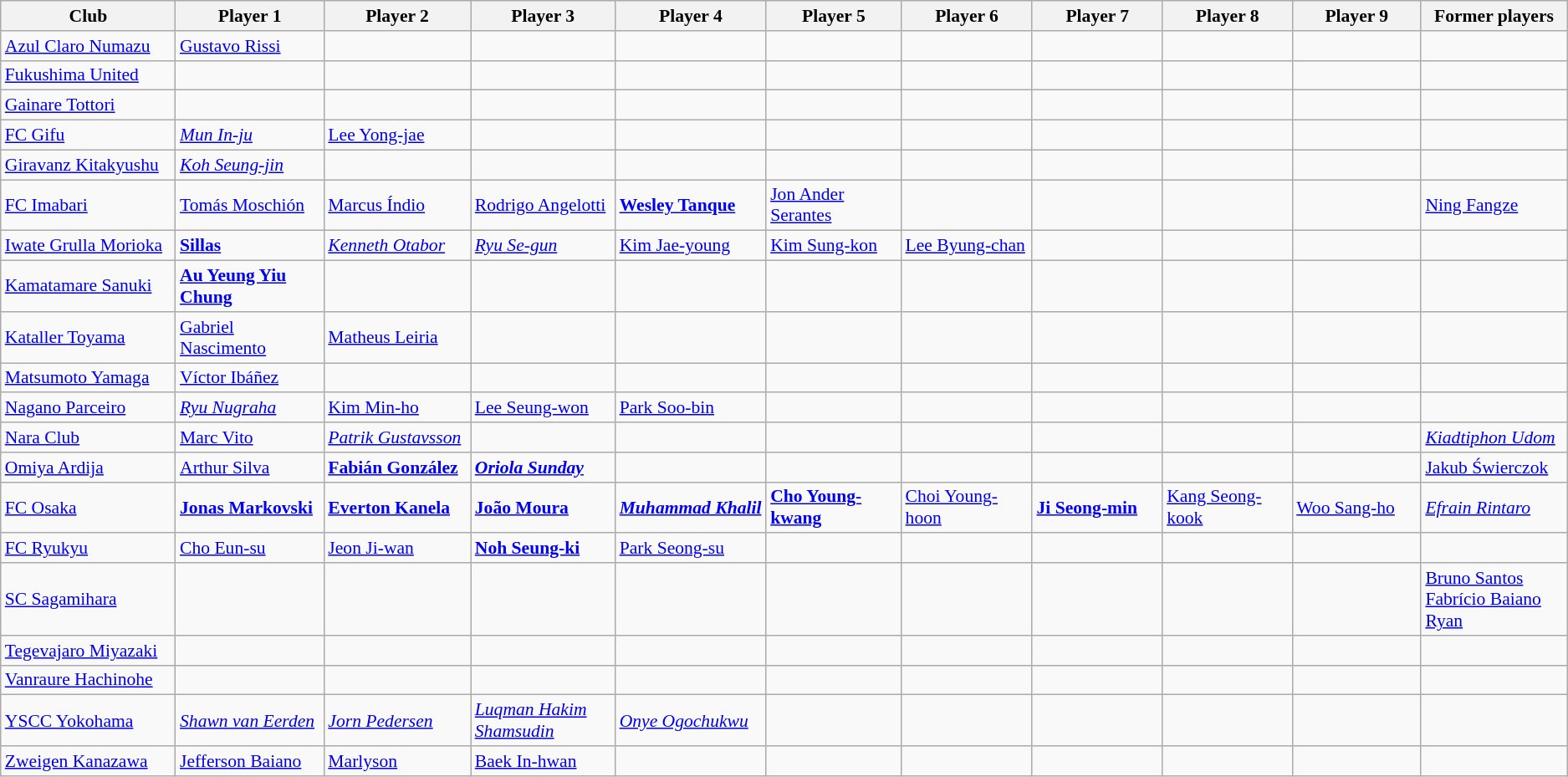<table class="wikitable sortable" style="font-size:90%;">
<tr>
<th width="200">Club</th>
<th width="160">Player 1</th>
<th width="160">Player 2</th>
<th width="160">Player 3</th>
<th width="160">Player 4</th>
<th width="160">Player 5</th>
<th width="160">Player 6</th>
<th width="160">Player 7</th>
<th width="160">Player 8</th>
<th width="160">Player 9</th>
<th width="160">Former players</th>
</tr>
<tr>
<td><a href='#'>Azul Claro Numazu</a></td>
<td> <a href='#'>Gustavo Rissi</a></td>
<td></td>
<td></td>
<td></td>
<td></td>
<td></td>
<td></td>
<td></td>
<td></td>
<td></td>
</tr>
<tr>
<td><a href='#'>Fukushima United</a></td>
<td></td>
<td></td>
<td></td>
<td></td>
<td></td>
<td></td>
<td></td>
<td></td>
<td></td>
<td></td>
</tr>
<tr>
<td><a href='#'>Gainare Tottori</a></td>
<td></td>
<td></td>
<td></td>
<td></td>
<td></td>
<td></td>
<td></td>
<td></td>
<td></td>
<td></td>
</tr>
<tr>
<td><a href='#'>FC Gifu</a></td>
<td> <em><a href='#'>Mun In-ju</a></em></td>
<td> <a href='#'>Lee Yong-jae</a></td>
<td></td>
<td></td>
<td></td>
<td></td>
<td></td>
<td></td>
<td></td>
<td></td>
</tr>
<tr>
<td><a href='#'>Giravanz Kitakyushu</a></td>
<td> <em><a href='#'>Koh Seung-jin</a></em></td>
<td></td>
<td></td>
<td></td>
<td></td>
<td></td>
<td></td>
<td></td>
<td></td>
<td></td>
</tr>
<tr>
<td><a href='#'>FC Imabari</a></td>
<td> <a href='#'>Tomás Moschión</a></td>
<td> <a href='#'>Marcus Índio</a></td>
<td> <a href='#'>Rodrigo Angelotti</a></td>
<td> <strong><a href='#'>Wesley Tanque</a></strong></td>
<td> <a href='#'>Jon Ander Serantes</a></td>
<td></td>
<td></td>
<td></td>
<td></td>
<td> <a href='#'>Ning Fangze</a></td>
</tr>
<tr>
<td><a href='#'>Iwate Grulla Morioka</a></td>
<td> <strong><a href='#'>Sillas</a></strong></td>
<td> <em><a href='#'>Kenneth Otabor</a></em></td>
<td> <em><a href='#'>Ryu Se-gun</a></em></td>
<td> <a href='#'>Kim Jae-young</a></td>
<td> <a href='#'>Kim Sung-kon</a></td>
<td> <a href='#'>Lee Byung-chan</a></td>
<td></td>
<td></td>
<td></td>
<td></td>
</tr>
<tr>
<td><a href='#'>Kamatamare Sanuki</a></td>
<td> <strong><a href='#'>Au Yeung Yiu Chung</a></strong></td>
<td></td>
<td></td>
<td></td>
<td></td>
<td></td>
<td></td>
<td></td>
<td></td>
<td></td>
</tr>
<tr>
<td><a href='#'>Kataller Toyama</a></td>
<td> <a href='#'>Gabriel Nascimento</a></td>
<td> <a href='#'>Matheus Leiria</a></td>
<td></td>
<td></td>
<td></td>
<td></td>
<td></td>
<td></td>
<td></td>
<td></td>
</tr>
<tr>
<td><a href='#'>Matsumoto Yamaga</a></td>
<td> <a href='#'>Víctor Ibáñez</a></td>
<td></td>
<td></td>
<td></td>
<td></td>
<td></td>
<td></td>
<td></td>
<td></td>
<td></td>
</tr>
<tr>
<td><a href='#'>Nagano Parceiro</a></td>
<td> <em><a href='#'>Ryu Nugraha</a></em></td>
<td> <a href='#'>Kim Min-ho</a></td>
<td> <a href='#'>Lee Seung-won</a></td>
<td> <a href='#'>Park Soo-bin</a></td>
<td></td>
<td></td>
<td></td>
<td></td>
<td></td>
<td></td>
</tr>
<tr>
<td><a href='#'>Nara Club</a></td>
<td> <a href='#'>Marc Vito</a></td>
<td> <em><a href='#'>Patrik Gustavsson</a></em></td>
<td></td>
<td></td>
<td></td>
<td></td>
<td></td>
<td></td>
<td></td>
<td> <em><a href='#'>Kiadtiphon Udom</a></em></td>
</tr>
<tr>
<td><a href='#'>Omiya Ardija</a></td>
<td> <a href='#'>Arthur Silva</a></td>
<td> <strong><a href='#'>Fabián González</a></strong></td>
<td> <strong><em><a href='#'>Oriola Sunday</a></em></strong></td>
<td></td>
<td></td>
<td></td>
<td></td>
<td></td>
<td></td>
<td> <a href='#'>Jakub Świerczok</a></td>
</tr>
<tr>
<td><a href='#'>FC Osaka</a></td>
<td> <strong><a href='#'>Jonas Markovski</a></strong></td>
<td> <strong><a href='#'>Everton Kanela</a></strong></td>
<td> <strong><a href='#'>João Moura</a></strong></td>
<td> <strong><em><a href='#'>Muhammad Khalil</a></em></strong></td>
<td> <strong><a href='#'>Cho Young-kwang</a></strong></td>
<td> <a href='#'>Choi Young-hoon</a></td>
<td> <strong><a href='#'>Ji Seong-min</a></strong></td>
<td> <a href='#'>Kang Seong-kook</a></td>
<td> <a href='#'>Woo Sang-ho</a></td>
<td> <em><a href='#'>Efrain Rintaro</a></em></td>
</tr>
<tr>
<td><a href='#'>FC Ryukyu</a></td>
<td> <a href='#'>Cho Eun-su</a></td>
<td> <a href='#'>Jeon Ji-wan</a></td>
<td> <strong><a href='#'>Noh Seung-ki</a></strong></td>
<td> <a href='#'>Park Seong-su</a></td>
<td></td>
<td></td>
<td></td>
<td></td>
<td></td>
<td></td>
</tr>
<tr>
<td><a href='#'>SC Sagamihara</a></td>
<td></td>
<td></td>
<td></td>
<td></td>
<td></td>
<td></td>
<td></td>
<td></td>
<td></td>
<td> <a href='#'>Bruno Santos</a><br> <a href='#'>Fabrício Baiano</a><br> <a href='#'>Ryan</a></td>
</tr>
<tr>
<td><a href='#'>Tegevajaro Miyazaki</a></td>
<td></td>
<td></td>
<td></td>
<td></td>
<td></td>
<td></td>
<td></td>
<td></td>
<td></td>
<td></td>
</tr>
<tr>
<td><a href='#'>Vanraure Hachinohe</a></td>
<td></td>
<td></td>
<td></td>
<td></td>
<td></td>
<td></td>
<td></td>
<td></td>
<td></td>
<td></td>
</tr>
<tr>
<td><a href='#'>YSCC Yokohama</a></td>
<td> <em><a href='#'>Shawn van Eerden</a></em></td>
<td> <em><a href='#'>Jorn Pedersen</a></em></td>
<td> <em><a href='#'>Luqman Hakim Shamsudin</a></em></td>
<td> <em><a href='#'>Onye Ogochukwu</a></em></td>
<td></td>
<td></td>
<td></td>
<td></td>
<td></td>
<td></td>
</tr>
<tr>
<td><a href='#'>Zweigen Kanazawa</a></td>
<td> <a href='#'>Jefferson Baiano</a></td>
<td> <a href='#'>Marlyson</a></td>
<td> <a href='#'>Baek In-hwan</a></td>
<td></td>
<td></td>
<td></td>
<td></td>
<td></td>
<td></td>
<td></td>
</tr>
</table>
